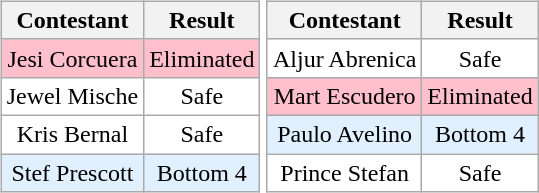<table>
<tr>
<td><br><table class="wikitable sortable nowrap" style="margin:auto; text-align:center">
<tr>
<th scope="col">Contestant</th>
<th scope="col">Result</th>
</tr>
<tr>
<td bgcolor=pink>Jesi Corcuera</td>
<td bgcolor=pink>Eliminated</td>
</tr>
<tr>
<td bgcolor=#FFFFFF>Jewel Mische</td>
<td bgcolor=#FFFFFF>Safe</td>
</tr>
<tr>
<td bgcolor=#FFFFFF>Kris Bernal</td>
<td bgcolor=#FFFFFF>Safe</td>
</tr>
<tr>
<td bgcolor=#e0f0ff>Stef Prescott</td>
<td bgcolor=#e0f0ff>Bottom 4</td>
</tr>
</table>
</td>
<td><br><table class="wikitable sortable nowrap" style="margin:auto; text-align:center">
<tr>
<th scope="col">Contestant</th>
<th scope="col">Result</th>
</tr>
<tr>
<td bgcolor=#FFFFFF>Aljur Abrenica</td>
<td bgcolor=#FFFFFF>Safe</td>
</tr>
<tr>
<td bgcolor=pink>Mart Escudero</td>
<td bgcolor=pink>Eliminated</td>
</tr>
<tr>
<td bgcolor=#e0f0ff>Paulo Avelino</td>
<td bgcolor=#e0f0ff>Bottom 4</td>
</tr>
<tr>
<td bgcolor=#FFFFFF>Prince Stefan</td>
<td bgcolor=#FFFFFF>Safe</td>
</tr>
</table>
</td>
</tr>
</table>
